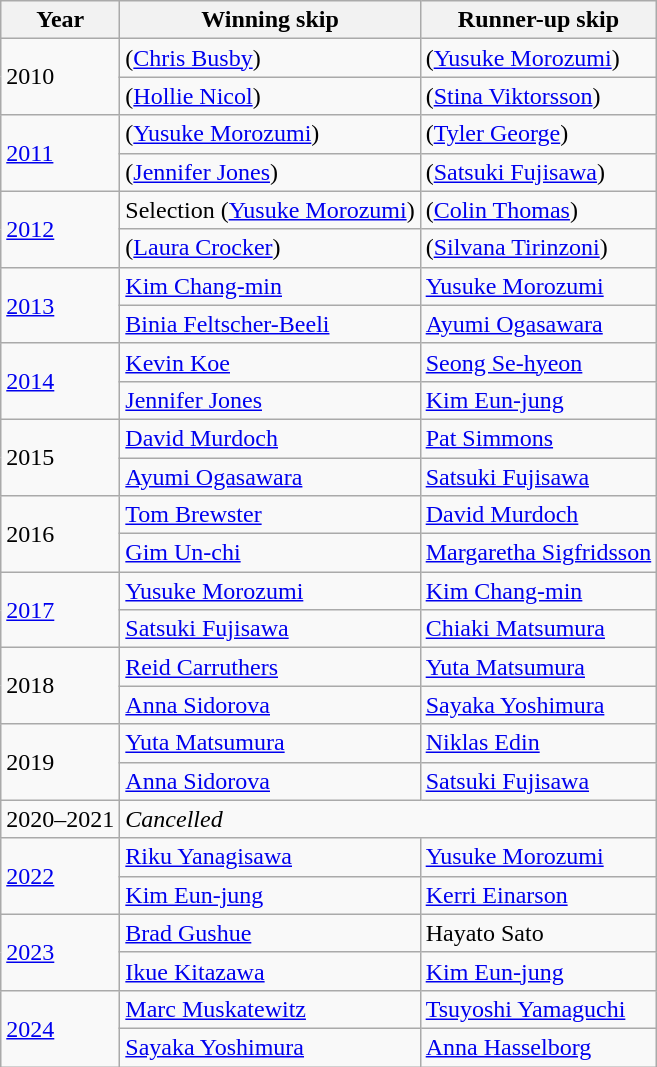<table class="wikitable">
<tr>
<th scope="col">Year</th>
<th scope="col">Winning skip</th>
<th scope="col">Runner-up skip</th>
</tr>
<tr>
<td rowspan=2>2010</td>
<td> (<a href='#'>Chris Busby</a>)</td>
<td> (<a href='#'>Yusuke Morozumi</a>)</td>
</tr>
<tr>
<td> (<a href='#'>Hollie Nicol</a>)</td>
<td> (<a href='#'>Stina Viktorsson</a>)</td>
</tr>
<tr>
<td rowspan=2><a href='#'>2011</a></td>
<td> (<a href='#'>Yusuke Morozumi</a>)</td>
<td> (<a href='#'>Tyler George</a>)</td>
</tr>
<tr>
<td> (<a href='#'>Jennifer Jones</a>)</td>
<td> (<a href='#'>Satsuki Fujisawa</a>)</td>
</tr>
<tr>
<td rowspan=2><a href='#'>2012</a></td>
<td> Selection (<a href='#'>Yusuke Morozumi</a>)</td>
<td> (<a href='#'>Colin Thomas</a>)</td>
</tr>
<tr>
<td> (<a href='#'>Laura Crocker</a>)</td>
<td> (<a href='#'>Silvana Tirinzoni</a>)</td>
</tr>
<tr>
<td rowspan=2><a href='#'>2013</a></td>
<td> <a href='#'>Kim Chang-min</a></td>
<td> <a href='#'>Yusuke Morozumi</a></td>
</tr>
<tr>
<td> <a href='#'>Binia Feltscher-Beeli</a></td>
<td> <a href='#'>Ayumi Ogasawara</a></td>
</tr>
<tr>
<td rowspan=2><a href='#'>2014</a></td>
<td> <a href='#'>Kevin Koe</a></td>
<td> <a href='#'>Seong Se-hyeon</a></td>
</tr>
<tr>
<td> <a href='#'>Jennifer Jones</a></td>
<td> <a href='#'>Kim Eun-jung</a></td>
</tr>
<tr>
<td rowspan=2>2015</td>
<td> <a href='#'>David Murdoch</a></td>
<td> <a href='#'>Pat Simmons</a></td>
</tr>
<tr>
<td> <a href='#'>Ayumi Ogasawara</a></td>
<td> <a href='#'>Satsuki Fujisawa</a></td>
</tr>
<tr>
<td rowspan=2>2016</td>
<td> <a href='#'>Tom Brewster</a></td>
<td> <a href='#'>David Murdoch</a></td>
</tr>
<tr>
<td> <a href='#'>Gim Un-chi</a></td>
<td> <a href='#'>Margaretha Sigfridsson</a></td>
</tr>
<tr>
<td rowspan=2><a href='#'>2017</a></td>
<td> <a href='#'>Yusuke Morozumi</a></td>
<td> <a href='#'>Kim Chang-min</a></td>
</tr>
<tr>
<td> <a href='#'>Satsuki Fujisawa</a></td>
<td> <a href='#'>Chiaki Matsumura</a></td>
</tr>
<tr>
<td rowspan=2>2018</td>
<td> <a href='#'>Reid Carruthers</a></td>
<td> <a href='#'>Yuta Matsumura</a></td>
</tr>
<tr>
<td> <a href='#'>Anna Sidorova</a></td>
<td> <a href='#'>Sayaka Yoshimura</a></td>
</tr>
<tr>
<td rowspan=2>2019</td>
<td> <a href='#'>Yuta Matsumura</a></td>
<td> <a href='#'>Niklas Edin</a></td>
</tr>
<tr>
<td> <a href='#'>Anna Sidorova</a></td>
<td> <a href='#'>Satsuki Fujisawa</a></td>
</tr>
<tr>
<td>2020–2021</td>
<td colspan="2"><em>Cancelled</em></td>
</tr>
<tr>
<td rowspan=2><a href='#'>2022</a></td>
<td> <a href='#'>Riku Yanagisawa</a></td>
<td> <a href='#'>Yusuke Morozumi</a></td>
</tr>
<tr>
<td> <a href='#'>Kim Eun-jung</a></td>
<td> <a href='#'>Kerri Einarson</a></td>
</tr>
<tr>
<td rowspan=2><a href='#'>2023</a></td>
<td> <a href='#'>Brad Gushue</a></td>
<td> Hayato Sato</td>
</tr>
<tr>
<td> <a href='#'>Ikue Kitazawa</a></td>
<td> <a href='#'>Kim Eun-jung</a></td>
</tr>
<tr>
<td rowspan=2><a href='#'>2024</a></td>
<td> <a href='#'>Marc Muskatewitz</a></td>
<td> <a href='#'>Tsuyoshi Yamaguchi</a></td>
</tr>
<tr>
<td> <a href='#'>Sayaka Yoshimura</a></td>
<td> <a href='#'>Anna Hasselborg</a></td>
</tr>
</table>
